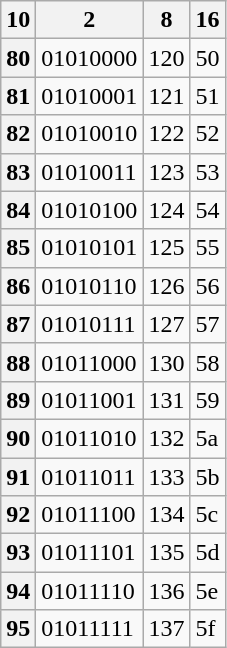<table class="wikitable">
<tr>
<th>10</th>
<th>2</th>
<th>8</th>
<th>16</th>
</tr>
<tr>
<th>80</th>
<td>01010000</td>
<td>120</td>
<td>50</td>
</tr>
<tr>
<th>81</th>
<td>01010001</td>
<td>121</td>
<td>51</td>
</tr>
<tr>
<th>82</th>
<td>01010010</td>
<td>122</td>
<td>52</td>
</tr>
<tr>
<th>83</th>
<td>01010011</td>
<td>123</td>
<td>53</td>
</tr>
<tr>
<th>84</th>
<td>01010100</td>
<td>124</td>
<td>54</td>
</tr>
<tr>
<th>85</th>
<td>01010101</td>
<td>125</td>
<td>55</td>
</tr>
<tr>
<th>86</th>
<td>01010110</td>
<td>126</td>
<td>56</td>
</tr>
<tr>
<th>87</th>
<td>01010111</td>
<td>127</td>
<td>57</td>
</tr>
<tr>
<th>88</th>
<td>01011000</td>
<td>130</td>
<td>58</td>
</tr>
<tr>
<th>89</th>
<td>01011001</td>
<td>131</td>
<td>59</td>
</tr>
<tr>
<th>90</th>
<td>01011010</td>
<td>132</td>
<td>5a</td>
</tr>
<tr>
<th>91</th>
<td>01011011</td>
<td>133</td>
<td>5b</td>
</tr>
<tr>
<th>92</th>
<td>01011100</td>
<td>134</td>
<td>5c</td>
</tr>
<tr>
<th>93</th>
<td>01011101</td>
<td>135</td>
<td>5d</td>
</tr>
<tr>
<th>94</th>
<td>01011110</td>
<td>136</td>
<td>5e</td>
</tr>
<tr>
<th>95</th>
<td>01011111</td>
<td>137</td>
<td>5f</td>
</tr>
</table>
